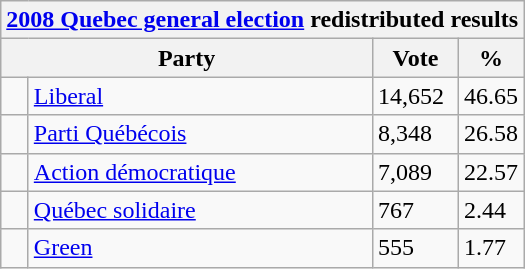<table class="wikitable">
<tr>
<th colspan="4"><a href='#'>2008 Quebec general election</a> redistributed results</th>
</tr>
<tr>
<th bgcolor="#DDDDFF" width="230px" colspan="2">Party</th>
<th bgcolor="#DDDDFF" width="50px">Vote</th>
<th bgcolor="#DDDDFF" width="30px">%</th>
</tr>
<tr>
<td> </td>
<td><a href='#'>Liberal</a></td>
<td>14,652</td>
<td>46.65</td>
</tr>
<tr>
<td> </td>
<td><a href='#'>Parti Québécois</a></td>
<td>8,348</td>
<td>26.58</td>
</tr>
<tr>
<td> </td>
<td><a href='#'>Action démocratique</a></td>
<td>7,089</td>
<td>22.57</td>
</tr>
<tr>
<td> </td>
<td><a href='#'>Québec solidaire</a></td>
<td>767</td>
<td>2.44</td>
</tr>
<tr>
<td> </td>
<td><a href='#'>Green</a></td>
<td>555</td>
<td>1.77</td>
</tr>
</table>
